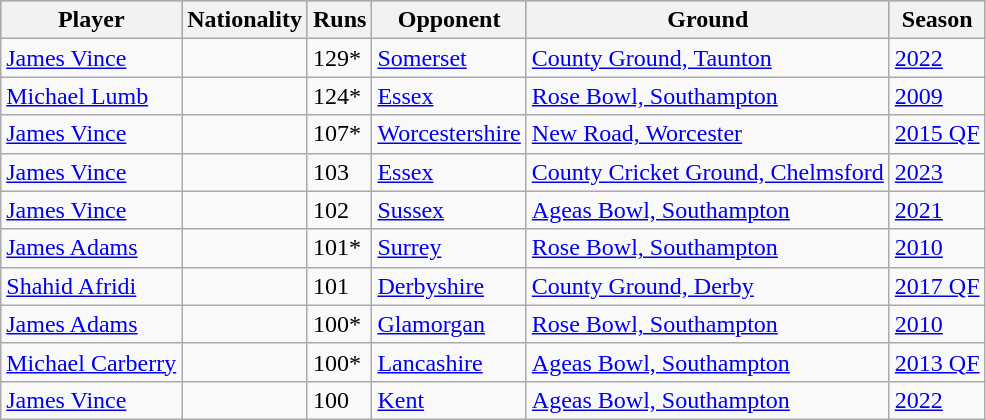<table class="wikitable">
<tr style="background:#bdb76b;">
<th>Player</th>
<th>Nationality</th>
<th>Runs</th>
<th>Opponent</th>
<th>Ground</th>
<th>Season</th>
</tr>
<tr>
<td><a href='#'>James Vince</a></td>
<td></td>
<td>129*</td>
<td><a href='#'>Somerset</a></td>
<td><a href='#'>County Ground, Taunton</a></td>
<td><a href='#'>2022</a></td>
</tr>
<tr>
<td><a href='#'>Michael Lumb</a></td>
<td></td>
<td>124*</td>
<td><a href='#'>Essex</a></td>
<td><a href='#'>Rose Bowl, Southampton</a></td>
<td><a href='#'>2009</a></td>
</tr>
<tr>
<td><a href='#'>James Vince</a></td>
<td></td>
<td>107*</td>
<td><a href='#'>Worcestershire</a></td>
<td><a href='#'>New Road, Worcester</a></td>
<td><a href='#'>2015 QF</a></td>
</tr>
<tr>
<td><a href='#'>James Vince</a></td>
<td></td>
<td>103</td>
<td><a href='#'>Essex</a></td>
<td><a href='#'>County Cricket Ground, Chelmsford</a></td>
<td><a href='#'>2023</a></td>
</tr>
<tr>
<td><a href='#'>James Vince</a></td>
<td></td>
<td>102</td>
<td><a href='#'>Sussex</a></td>
<td><a href='#'>Ageas Bowl, Southampton</a></td>
<td><a href='#'>2021</a></td>
</tr>
<tr>
<td><a href='#'>James Adams</a></td>
<td></td>
<td>101*</td>
<td><a href='#'>Surrey</a></td>
<td><a href='#'>Rose Bowl, Southampton</a></td>
<td><a href='#'>2010</a></td>
</tr>
<tr>
<td><a href='#'>Shahid Afridi</a></td>
<td></td>
<td>101</td>
<td><a href='#'>Derbyshire</a></td>
<td><a href='#'>County Ground, Derby</a></td>
<td><a href='#'>2017 QF</a></td>
</tr>
<tr>
<td><a href='#'>James Adams</a></td>
<td></td>
<td>100*</td>
<td><a href='#'>Glamorgan</a></td>
<td><a href='#'>Rose Bowl, Southampton</a></td>
<td><a href='#'>2010</a></td>
</tr>
<tr>
<td><a href='#'>Michael Carberry</a></td>
<td></td>
<td>100*</td>
<td><a href='#'>Lancashire</a></td>
<td><a href='#'>Ageas Bowl, Southampton</a></td>
<td><a href='#'>2013 QF</a></td>
</tr>
<tr>
<td><a href='#'>James Vince</a></td>
<td></td>
<td>100</td>
<td><a href='#'>Kent</a></td>
<td><a href='#'>Ageas Bowl, Southampton</a></td>
<td><a href='#'>2022</a></td>
</tr>
</table>
